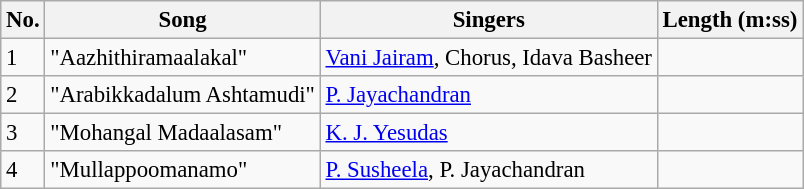<table class="wikitable" style="font-size:95%;">
<tr>
<th>No.</th>
<th>Song</th>
<th>Singers</th>
<th>Length (m:ss)</th>
</tr>
<tr>
<td>1</td>
<td>"Aazhithiramaalakal"</td>
<td><a href='#'>Vani Jairam</a>, Chorus, Idava Basheer</td>
<td></td>
</tr>
<tr>
<td>2</td>
<td>"Arabikkadalum Ashtamudi"</td>
<td><a href='#'>P. Jayachandran</a></td>
<td></td>
</tr>
<tr>
<td>3</td>
<td>"Mohangal Madaalasam"</td>
<td><a href='#'>K. J. Yesudas</a></td>
<td></td>
</tr>
<tr>
<td>4</td>
<td>"Mullappoomanamo"</td>
<td><a href='#'>P. Susheela</a>, P. Jayachandran</td>
<td></td>
</tr>
</table>
